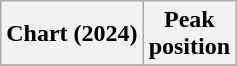<table class="wikitable sortable plainrowheaders" style="text-align:center;">
<tr>
<th scope="col">Chart (2024)</th>
<th scope="col">Peak<br>position</th>
</tr>
<tr>
</tr>
</table>
